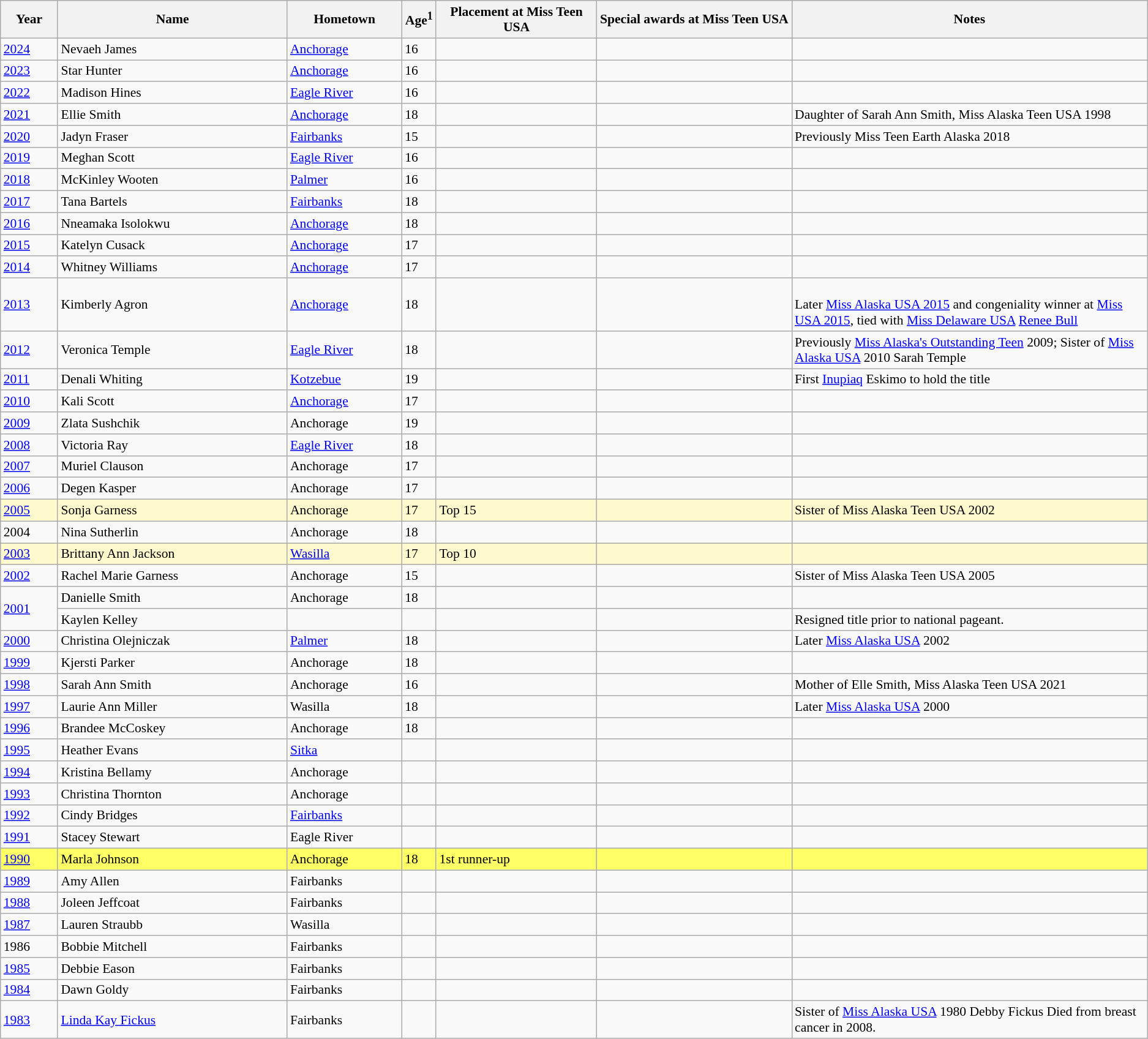<table class="wikitable"style="font-size:90%;">
<tr bgcolor="#efefef">
<th width=5%>Year</th>
<th width=20%>Name</th>
<th width=10%>Hometown</th>
<th width=3%>Age<sup>1</sup></th>
<th width=14%>Placement at Miss Teen USA</th>
<th width=17%>Special awards at Miss Teen  USA</th>
<th width=31%>Notes</th>
</tr>
<tr>
<td><a href='#'>2024</a></td>
<td>Nevaeh James</td>
<td><a href='#'>Anchorage</a></td>
<td>16</td>
<td></td>
<td></td>
<td></td>
</tr>
<tr>
<td><a href='#'>2023</a></td>
<td>Star Hunter</td>
<td><a href='#'>Anchorage</a></td>
<td>16</td>
<td></td>
<td></td>
<td></td>
</tr>
<tr>
<td><a href='#'>2022</a></td>
<td>Madison Hines</td>
<td><a href='#'>Eagle River</a></td>
<td>16</td>
<td></td>
<td></td>
<td></td>
</tr>
<tr>
<td><a href='#'>2021</a></td>
<td>Ellie Smith</td>
<td><a href='#'>Anchorage</a></td>
<td>18</td>
<td></td>
<td></td>
<td>Daughter of Sarah Ann Smith, Miss Alaska Teen USA 1998</td>
</tr>
<tr>
<td><a href='#'>2020</a></td>
<td>Jadyn Fraser</td>
<td><a href='#'>Fairbanks</a></td>
<td>15</td>
<td></td>
<td></td>
<td>Previously Miss Teen Earth Alaska 2018</td>
</tr>
<tr>
<td><a href='#'>2019</a></td>
<td>Meghan Scott</td>
<td><a href='#'>Eagle River</a></td>
<td>16</td>
<td></td>
<td></td>
<td></td>
</tr>
<tr>
<td><a href='#'>2018</a></td>
<td>McKinley Wooten</td>
<td><a href='#'>Palmer</a></td>
<td>16</td>
<td></td>
<td></td>
<td></td>
</tr>
<tr>
<td><a href='#'>2017</a></td>
<td>Tana Bartels</td>
<td><a href='#'>Fairbanks</a></td>
<td>18</td>
<td></td>
<td></td>
<td></td>
</tr>
<tr>
<td><a href='#'>2016</a></td>
<td>Nneamaka Isolokwu</td>
<td><a href='#'>Anchorage</a></td>
<td>18</td>
<td></td>
<td></td>
<td></td>
</tr>
<tr>
<td><a href='#'>2015</a></td>
<td>Katelyn Cusack</td>
<td><a href='#'>Anchorage</a></td>
<td>17</td>
<td></td>
<td></td>
<td></td>
</tr>
<tr>
<td><a href='#'>2014</a></td>
<td>Whitney Williams</td>
<td><a href='#'>Anchorage</a></td>
<td>17</td>
<td></td>
<td></td>
<td></td>
</tr>
<tr>
<td><a href='#'>2013</a></td>
<td>Kimberly Agron</td>
<td><a href='#'>Anchorage</a></td>
<td>18</td>
<td></td>
<td></td>
<td><br>Later <a href='#'>Miss Alaska USA 2015</a> and congeniality winner at <a href='#'>Miss USA 2015</a>, tied with <a href='#'>Miss Delaware USA</a> <a href='#'>Renee Bull</a></td>
</tr>
<tr>
<td><a href='#'>2012</a></td>
<td>Veronica Temple</td>
<td><a href='#'>Eagle River</a></td>
<td>18</td>
<td></td>
<td></td>
<td>Previously <a href='#'>Miss Alaska's Outstanding Teen</a> 2009; Sister of <a href='#'>Miss Alaska USA</a> 2010 Sarah Temple</td>
</tr>
<tr>
<td><a href='#'>2011</a></td>
<td>Denali Whiting</td>
<td><a href='#'>Kotzebue</a></td>
<td>19</td>
<td></td>
<td></td>
<td>First <a href='#'>Inupiaq</a> Eskimo to hold the title</td>
</tr>
<tr>
<td><a href='#'>2010</a></td>
<td>Kali Scott</td>
<td><a href='#'>Anchorage</a></td>
<td>17</td>
<td></td>
<td></td>
<td></td>
</tr>
<tr>
<td><a href='#'>2009</a></td>
<td>Zlata Sushchik</td>
<td>Anchorage</td>
<td>19</td>
<td></td>
<td></td>
<td></td>
</tr>
<tr>
<td><a href='#'>2008</a></td>
<td>Victoria Ray</td>
<td><a href='#'>Eagle River</a></td>
<td>18</td>
<td></td>
<td></td>
<td></td>
</tr>
<tr>
<td><a href='#'>2007</a></td>
<td>Muriel Clauson</td>
<td>Anchorage</td>
<td>17</td>
<td></td>
<td></td>
<td></td>
</tr>
<tr>
<td><a href='#'>2006</a></td>
<td>Degen Kasper</td>
<td>Anchorage</td>
<td>17</td>
<td></td>
<td></td>
<td></td>
</tr>
<tr style="background-color:#FFFACD;">
<td><a href='#'>2005</a></td>
<td>Sonja Garness</td>
<td>Anchorage</td>
<td>17</td>
<td>Top 15</td>
<td></td>
<td>Sister of Miss Alaska Teen USA 2002</td>
</tr>
<tr>
<td>2004</td>
<td>Nina Sutherlin</td>
<td>Anchorage</td>
<td>18</td>
<td></td>
<td></td>
<td></td>
</tr>
<tr style="background-color:#FFFACD;">
<td><a href='#'>2003</a></td>
<td>Brittany Ann Jackson</td>
<td><a href='#'>Wasilla</a></td>
<td>17</td>
<td>Top 10</td>
<td></td>
<td></td>
</tr>
<tr>
<td><a href='#'>2002</a></td>
<td>Rachel Marie Garness</td>
<td>Anchorage</td>
<td>15</td>
<td></td>
<td></td>
<td>Sister of Miss Alaska Teen USA 2005</td>
</tr>
<tr>
<td rowspan=2><a href='#'>2001</a></td>
<td>Danielle Smith</td>
<td>Anchorage</td>
<td>18</td>
<td></td>
<td></td>
<td></td>
</tr>
<tr>
<td>Kaylen Kelley</td>
<td></td>
<td></td>
<td></td>
<td></td>
<td>Resigned title prior to national pageant.</td>
</tr>
<tr>
<td><a href='#'>2000</a></td>
<td>Christina Olejniczak</td>
<td><a href='#'>Palmer</a></td>
<td>18</td>
<td></td>
<td></td>
<td>Later <a href='#'>Miss Alaska USA</a> 2002</td>
</tr>
<tr>
<td><a href='#'>1999</a></td>
<td>Kjersti Parker</td>
<td>Anchorage</td>
<td>18</td>
<td></td>
<td></td>
<td></td>
</tr>
<tr>
<td><a href='#'>1998</a></td>
<td>Sarah Ann Smith</td>
<td>Anchorage</td>
<td>16</td>
<td></td>
<td></td>
<td>Mother of Elle Smith, Miss Alaska Teen USA 2021</td>
</tr>
<tr>
<td><a href='#'>1997</a></td>
<td>Laurie Ann Miller</td>
<td>Wasilla</td>
<td>18</td>
<td></td>
<td></td>
<td>Later <a href='#'>Miss Alaska USA</a> 2000</td>
</tr>
<tr>
<td><a href='#'>1996</a></td>
<td>Brandee McCoskey</td>
<td>Anchorage</td>
<td>18</td>
<td></td>
<td></td>
<td></td>
</tr>
<tr>
<td><a href='#'>1995</a></td>
<td>Heather Evans</td>
<td><a href='#'>Sitka</a></td>
<td></td>
<td></td>
<td></td>
<td></td>
</tr>
<tr>
<td><a href='#'>1994</a></td>
<td>Kristina Bellamy</td>
<td>Anchorage</td>
<td></td>
<td></td>
<td></td>
<td></td>
</tr>
<tr>
<td><a href='#'>1993</a></td>
<td>Christina Thornton</td>
<td>Anchorage</td>
<td></td>
<td></td>
<td></td>
<td></td>
</tr>
<tr>
<td><a href='#'>1992</a></td>
<td>Cindy Bridges</td>
<td><a href='#'>Fairbanks</a></td>
<td></td>
<td></td>
<td></td>
<td></td>
</tr>
<tr>
<td><a href='#'>1991</a></td>
<td>Stacey Stewart</td>
<td>Eagle River</td>
<td></td>
<td></td>
<td></td>
<td></td>
</tr>
<tr style="background-color:#FFFF66;">
<td><a href='#'>1990</a></td>
<td>Marla Johnson</td>
<td>Anchorage</td>
<td>18</td>
<td>1st runner-up</td>
<td></td>
<td></td>
</tr>
<tr>
<td><a href='#'>1989</a></td>
<td>Amy Allen</td>
<td>Fairbanks</td>
<td></td>
<td></td>
<td></td>
<td></td>
</tr>
<tr>
<td><a href='#'>1988</a></td>
<td>Joleen Jeffcoat</td>
<td>Fairbanks</td>
<td></td>
<td></td>
<td></td>
<td></td>
</tr>
<tr>
<td><a href='#'>1987</a></td>
<td>Lauren Straubb</td>
<td>Wasilla</td>
<td></td>
<td></td>
<td></td>
<td></td>
</tr>
<tr>
<td>1986</td>
<td>Bobbie Mitchell</td>
<td>Fairbanks</td>
<td></td>
<td></td>
<td></td>
<td></td>
</tr>
<tr>
<td><a href='#'>1985</a></td>
<td>Debbie Eason</td>
<td>Fairbanks</td>
<td></td>
<td></td>
<td></td>
<td></td>
</tr>
<tr>
<td><a href='#'>1984</a></td>
<td>Dawn Goldy</td>
<td>Fairbanks</td>
<td></td>
<td></td>
<td></td>
<td></td>
</tr>
<tr>
<td><a href='#'>1983</a></td>
<td><a href='#'>Linda Kay Fickus</a></td>
<td>Fairbanks</td>
<td></td>
<td></td>
<td></td>
<td>Sister of <a href='#'>Miss Alaska USA</a> 1980 Debby Fickus Died from breast cancer in 2008.</td>
</tr>
</table>
